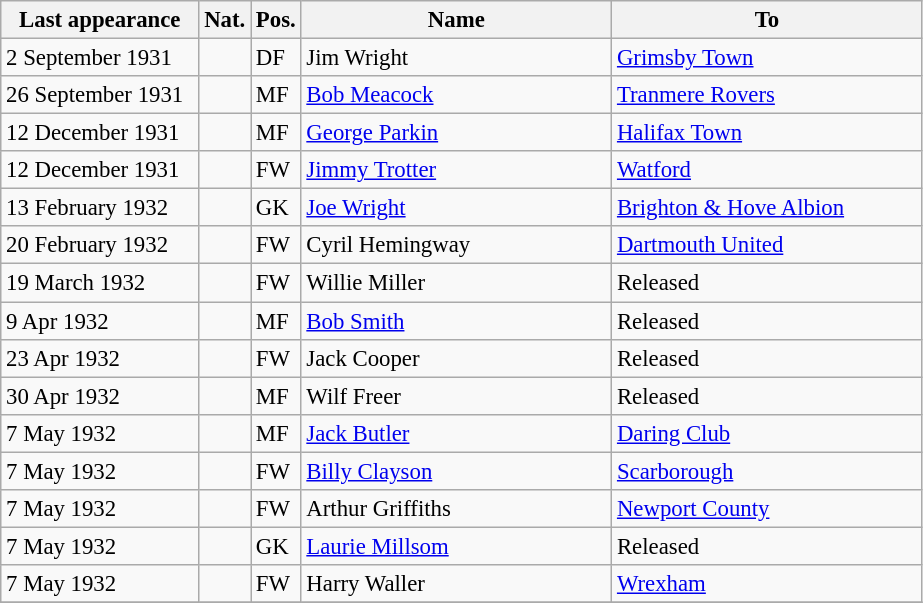<table class="wikitable" style="font-size: 95%; text-align: left;">
<tr>
<th width=125>Last appearance</th>
<th>Nat.</th>
<th>Pos.</th>
<th width=200>Name</th>
<th width=200>To</th>
</tr>
<tr>
<td>2 September 1931</td>
<td></td>
<td>DF</td>
<td>Jim Wright</td>
<td><a href='#'>Grimsby Town</a></td>
</tr>
<tr>
<td>26 September 1931</td>
<td></td>
<td>MF</td>
<td><a href='#'>Bob Meacock</a></td>
<td><a href='#'>Tranmere Rovers</a></td>
</tr>
<tr>
<td>12 December 1931</td>
<td></td>
<td>MF</td>
<td><a href='#'>George Parkin</a></td>
<td><a href='#'>Halifax Town</a></td>
</tr>
<tr>
<td>12 December 1931</td>
<td></td>
<td>FW</td>
<td><a href='#'>Jimmy Trotter</a></td>
<td><a href='#'>Watford</a></td>
</tr>
<tr>
<td>13 February 1932</td>
<td></td>
<td>GK</td>
<td><a href='#'>Joe Wright</a></td>
<td><a href='#'>Brighton & Hove Albion</a></td>
</tr>
<tr>
<td>20 February 1932</td>
<td></td>
<td>FW</td>
<td>Cyril Hemingway</td>
<td><a href='#'>Dartmouth United</a></td>
</tr>
<tr>
<td>19 March 1932</td>
<td></td>
<td>FW</td>
<td>Willie Miller</td>
<td>Released</td>
</tr>
<tr>
<td>9 Apr 1932</td>
<td></td>
<td>MF</td>
<td><a href='#'>Bob Smith</a></td>
<td>Released</td>
</tr>
<tr>
<td>23 Apr 1932</td>
<td></td>
<td>FW</td>
<td>Jack Cooper</td>
<td>Released</td>
</tr>
<tr>
<td>30 Apr 1932</td>
<td></td>
<td>MF</td>
<td>Wilf Freer</td>
<td>Released</td>
</tr>
<tr>
<td>7 May 1932</td>
<td></td>
<td>MF</td>
<td><a href='#'>Jack Butler</a></td>
<td><a href='#'>Daring Club</a></td>
</tr>
<tr>
<td>7 May 1932</td>
<td></td>
<td>FW</td>
<td><a href='#'>Billy Clayson</a></td>
<td><a href='#'>Scarborough</a></td>
</tr>
<tr>
<td>7 May 1932</td>
<td></td>
<td>FW</td>
<td>Arthur Griffiths</td>
<td><a href='#'>Newport County</a></td>
</tr>
<tr>
<td>7 May 1932</td>
<td></td>
<td>GK</td>
<td><a href='#'>Laurie Millsom</a></td>
<td>Released</td>
</tr>
<tr>
<td>7 May 1932</td>
<td></td>
<td>FW</td>
<td>Harry Waller</td>
<td><a href='#'>Wrexham</a></td>
</tr>
<tr>
</tr>
</table>
